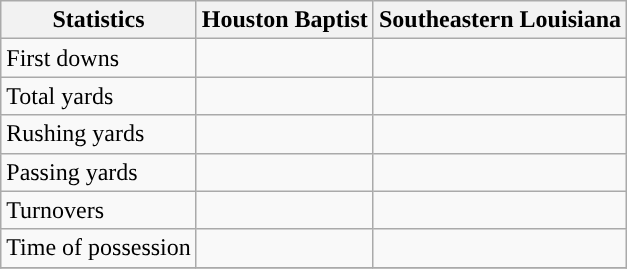<table class="wikitable">
<tr>
<th>Statistics</th>
<th>Houston Baptist</th>
<th>Southeastern Louisiana</th>
</tr>
<tr>
<td>First downs</td>
<td> </td>
<td> </td>
</tr>
<tr>
<td>Total yards</td>
<td> </td>
<td> </td>
</tr>
<tr>
<td>Rushing yards</td>
<td> </td>
<td> </td>
</tr>
<tr>
<td>Passing yards</td>
<td> </td>
<td> </td>
</tr>
<tr>
<td>Turnovers</td>
<td> </td>
<td> </td>
</tr>
<tr>
<td>Time of possession</td>
<td> </td>
<td> </td>
</tr>
<tr>
</tr>
</table>
